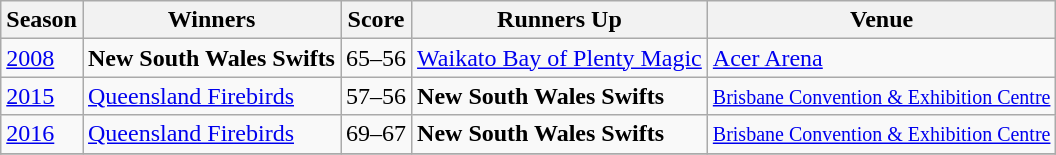<table class="wikitable collapsible">
<tr>
<th>Season</th>
<th>Winners</th>
<th>Score</th>
<th>Runners Up</th>
<th>Venue</th>
</tr>
<tr>
<td><a href='#'>2008</a></td>
<td><strong>New South Wales Swifts</strong></td>
<td>65–56</td>
<td><a href='#'>Waikato Bay of Plenty Magic</a></td>
<td><a href='#'>Acer Arena</a></td>
</tr>
<tr>
<td><a href='#'>2015</a></td>
<td><a href='#'>Queensland Firebirds</a></td>
<td>57–56</td>
<td><strong>New South Wales Swifts</strong></td>
<td><small><a href='#'>Brisbane Convention & Exhibition Centre</a></small></td>
</tr>
<tr>
<td><a href='#'>2016</a></td>
<td><a href='#'>Queensland Firebirds</a></td>
<td>69–67</td>
<td><strong>New South Wales Swifts</strong></td>
<td><small><a href='#'>Brisbane Convention & Exhibition Centre</a></small></td>
</tr>
<tr>
</tr>
</table>
